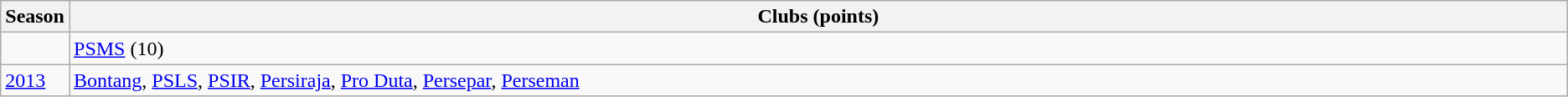<table class="wikitable">
<tr>
<th>Season</th>
<th width="100%">Clubs (points)</th>
</tr>
<tr>
<td></td>
<td><a href='#'>PSMS</a> (10)</td>
</tr>
<tr>
<td><a href='#'>2013</a></td>
<td><a href='#'>Bontang</a>, <a href='#'>PSLS</a>, <a href='#'>PSIR</a>, <a href='#'>Persiraja</a>, <a href='#'>Pro Duta</a>, <a href='#'>Persepar</a>, <a href='#'>Perseman</a></td>
</tr>
</table>
